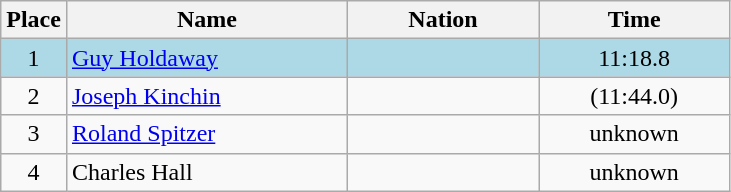<table class=wikitable>
<tr>
<th width=20>Place</th>
<th width=180>Name</th>
<th width=120>Nation</th>
<th width=120>Time</th>
</tr>
<tr bgcolor=lightblue>
<td align=center>1</td>
<td><a href='#'>Guy Holdaway</a></td>
<td></td>
<td align=center>11:18.8</td>
</tr>
<tr>
<td align=center>2</td>
<td><a href='#'>Joseph Kinchin</a></td>
<td></td>
<td align=center>(11:44.0)</td>
</tr>
<tr>
<td align=center>3</td>
<td><a href='#'>Roland Spitzer</a></td>
<td></td>
<td align=center>unknown</td>
</tr>
<tr>
<td align=center>4</td>
<td>Charles Hall</td>
<td></td>
<td align=center>unknown</td>
</tr>
</table>
